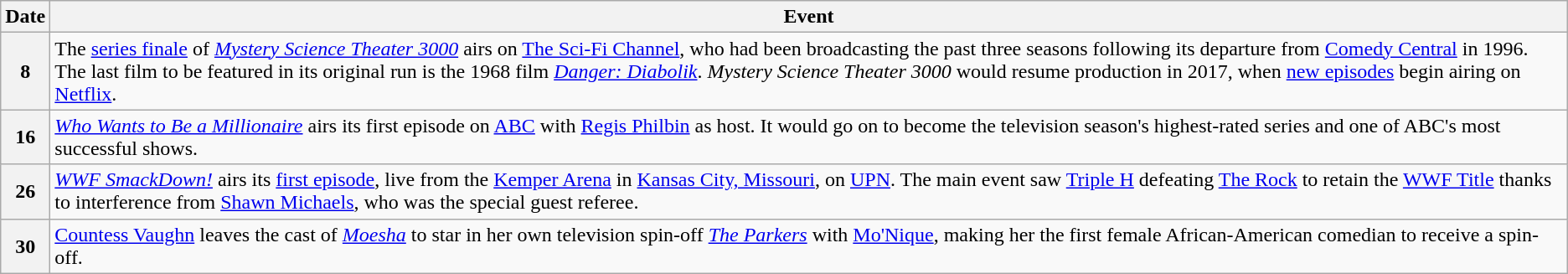<table class="wikitable">
<tr>
<th>Date</th>
<th>Event</th>
</tr>
<tr>
<th>8</th>
<td>The <a href='#'>series finale</a> of <em><a href='#'>Mystery Science Theater 3000</a></em> airs on <a href='#'>The Sci-Fi Channel</a>, who had been broadcasting the past three seasons following its departure from <a href='#'>Comedy Central</a> in 1996. The last film to be featured in its original run is the 1968 film <em><a href='#'>Danger: Diabolik</a></em>. <em>Mystery Science Theater 3000</em> would resume production in 2017, when <a href='#'>new episodes</a> begin airing on <a href='#'>Netflix</a>.</td>
</tr>
<tr>
<th>16</th>
<td><em><a href='#'>Who Wants to Be a Millionaire</a></em> airs its first episode on <a href='#'>ABC</a> with <a href='#'>Regis Philbin</a> as host. It would go on to become the television season's highest-rated series and one of ABC's most successful shows.</td>
</tr>
<tr>
<th>26</th>
<td><em><a href='#'>WWF SmackDown!</a></em> airs its <a href='#'>first episode</a>, live from the <a href='#'>Kemper Arena</a> in <a href='#'>Kansas City, Missouri</a>, on <a href='#'>UPN</a>. The main event saw <a href='#'>Triple H</a> defeating <a href='#'>The Rock</a> to retain the <a href='#'>WWF Title</a> thanks to interference from <a href='#'>Shawn Michaels</a>, who was the special guest referee.</td>
</tr>
<tr>
<th>30</th>
<td><a href='#'>Countess Vaughn</a> leaves the cast of <em><a href='#'>Moesha</a></em> to star in her own television spin-off <em><a href='#'>The Parkers</a></em> with <a href='#'>Mo'Nique</a>, making her the first female African-American comedian to receive a spin-off.</td>
</tr>
</table>
